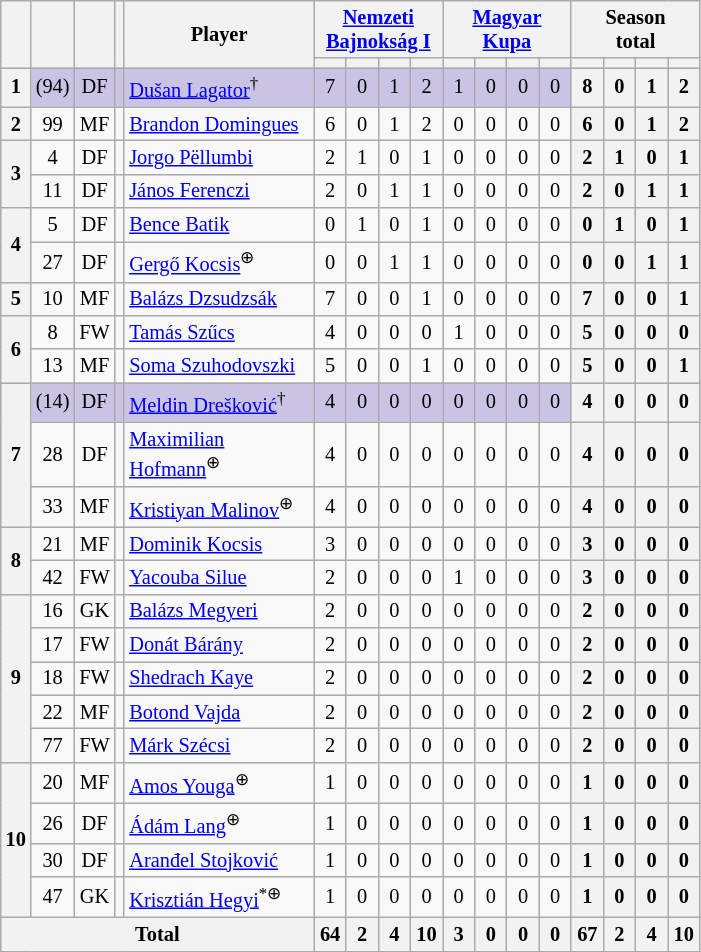<table class="wikitable sortable sticky-header-multi" style="text-align:center; font-size:85%;">
<tr>
<th rowspan="2"></th>
<th rowspan="2"></th>
<th rowspan="2"></th>
<th rowspan="2"></th>
<th rowspan="2" width="120">Player</th>
<th colspan="4"><a href='#'>Nemzeti<br>Bajnokság I</a></th>
<th colspan="4"><a href='#'>Magyar<br>Kupa</a></th>
<th colspan="4">Season<br>total</th>
</tr>
<tr>
<th width="15" class="unsortable"></th>
<th width="15" class="unsortable"></th>
<th width="15" class="unsortable"></th>
<th width="15" class="unsortable"></th>
<th width="15" class="unsortable"></th>
<th width="15" class="unsortable"></th>
<th width="15" class="unsortable"></th>
<th width="15" class="unsortable"></th>
<th width="15" class="unsortable"></th>
<th width="15" class="unsortable"></th>
<th width="15" class="unsortable"></th>
<th width="15" class="unsortable"></th>
</tr>
<tr bgcolor=#CBC3E3>
<th rowspan="1">1</th>
<td>(94)</td>
<td>DF</td>
<td></td>
<td style="text-align:left;" data-sort-value="Lagator"><a href='#'>Dušan Lagator</a><sup>†</sup><br></td>
<td>7</td>
<td>0</td>
<td>1</td>
<td>2<br></td>
<td>1</td>
<td>0</td>
<td>0</td>
<td>0<br></td>
<th>8</th>
<th>0</th>
<th>1</th>
<th>2</th>
</tr>
<tr>
<th rowspan="1">2</th>
<td>99</td>
<td>MF</td>
<td></td>
<td style="text-align:left;" data-sort-value="Domingues"><a href='#'>Brandon Domingues</a><br></td>
<td>6</td>
<td>0</td>
<td>1</td>
<td>2<br></td>
<td>0</td>
<td>0</td>
<td>0</td>
<td>0<br></td>
<th>6</th>
<th>0</th>
<th>1</th>
<th>2</th>
</tr>
<tr>
<th rowspan="2">3</th>
<td>4</td>
<td>DF</td>
<td></td>
<td style="text-align:left;" data-sort-value="Pellumbi"><a href='#'>Jorgo Pëllumbi</a><br></td>
<td>2</td>
<td>1</td>
<td>0</td>
<td>1<br></td>
<td>0</td>
<td>0</td>
<td>0</td>
<td>0<br></td>
<th>2</th>
<th>1</th>
<th>0</th>
<th>1</th>
</tr>
<tr>
<td>11</td>
<td>DF</td>
<td></td>
<td style="text-align:left;" data-sort-value="Ferenczi"><a href='#'>János Ferenczi</a><br></td>
<td>2</td>
<td>0</td>
<td>1</td>
<td>1<br></td>
<td>0</td>
<td>0</td>
<td>0</td>
<td>0<br></td>
<th>2</th>
<th>0</th>
<th>1</th>
<th>1</th>
</tr>
<tr>
<th rowspan="2">4</th>
<td>5</td>
<td>DF</td>
<td></td>
<td style="text-align:left;" data-sort-value="Batik"><a href='#'>Bence Batik</a><br></td>
<td>0</td>
<td>1</td>
<td>0</td>
<td>1<br></td>
<td>0</td>
<td>0</td>
<td>0</td>
<td>0<br></td>
<th>0</th>
<th>1</th>
<th>0</th>
<th>1</th>
</tr>
<tr>
<td>27</td>
<td>DF</td>
<td></td>
<td style="text-align:left;" data-sort-value="KocsisG"><a href='#'>Gergő Kocsis</a><sup>⊕</sup><br></td>
<td>0</td>
<td>0</td>
<td>1</td>
<td>1<br></td>
<td>0</td>
<td>0</td>
<td>0</td>
<td>0<br></td>
<th>0</th>
<th>0</th>
<th>1</th>
<th>1</th>
</tr>
<tr>
<th rowspan="1">5</th>
<td>10</td>
<td>MF</td>
<td></td>
<td style="text-align:left;" data-sort-value="Dzsudzsák"><a href='#'>Balázs Dzsudzsák</a><br></td>
<td>7</td>
<td>0</td>
<td>0</td>
<td>1<br></td>
<td>0</td>
<td>0</td>
<td>0</td>
<td>0<br></td>
<th>7</th>
<th>0</th>
<th>0</th>
<th>1</th>
</tr>
<tr>
<th rowspan="2">6</th>
<td>8</td>
<td>FW</td>
<td></td>
<td style="text-align:left;" data-sort-value="Szucs"><a href='#'>Tamás Szűcs</a><br></td>
<td>4</td>
<td>0</td>
<td>0</td>
<td>0<br></td>
<td>1</td>
<td>0</td>
<td>0</td>
<td>0<br></td>
<th>5</th>
<th>0</th>
<th>0</th>
<th>0</th>
</tr>
<tr>
<td>13</td>
<td>MF</td>
<td></td>
<td style="text-align:left;" data-sort-value="Szuhodovszki"><a href='#'>Soma Szuhodovszki</a><br></td>
<td>5</td>
<td>0</td>
<td>0</td>
<td>1<br></td>
<td>0</td>
<td>0</td>
<td>0</td>
<td>0<br></td>
<th>5</th>
<th>0</th>
<th>0</th>
<th>1</th>
</tr>
<tr bgcolor=#CBC3E3>
<th rowspan="3">7</th>
<td>(14)</td>
<td>DF</td>
<td></td>
<td style="text-align:left;" data-sort-value="Dreskovic"><a href='#'>Meldin Drešković</a><sup>†</sup><br></td>
<td>4</td>
<td>0</td>
<td>0</td>
<td>0<br></td>
<td>0</td>
<td>0</td>
<td>0</td>
<td>0<br></td>
<th>4</th>
<th>0</th>
<th>0</th>
<th>0</th>
</tr>
<tr>
<td>28</td>
<td>DF</td>
<td></td>
<td style="text-align:left;" data-sort-value="Hofmann"><a href='#'>Maximilian Hofmann</a><sup>⊕</sup><br></td>
<td>4</td>
<td>0</td>
<td>0</td>
<td>0<br></td>
<td>0</td>
<td>0</td>
<td>0</td>
<td>0<br></td>
<th>4</th>
<th>0</th>
<th>0</th>
<th>0</th>
</tr>
<tr>
<td>33</td>
<td>MF</td>
<td></td>
<td style="text-align:left;" data-sort-value="Malinov"><a href='#'>Kristiyan Malinov</a><sup>⊕</sup><br></td>
<td>4</td>
<td>0</td>
<td>0</td>
<td>0<br></td>
<td>0</td>
<td>0</td>
<td>0</td>
<td>0<br></td>
<th>4</th>
<th>0</th>
<th>0</th>
<th>0</th>
</tr>
<tr>
<th rowspan="2">8</th>
<td>21</td>
<td>MF</td>
<td></td>
<td style="text-align:left;" data-sort-value="KocsisD"><a href='#'>Dominik Kocsis</a><br></td>
<td>3</td>
<td>0</td>
<td>0</td>
<td>0<br></td>
<td>0</td>
<td>0</td>
<td>0</td>
<td>0<br></td>
<th>3</th>
<th>0</th>
<th>0</th>
<th>0</th>
</tr>
<tr>
<td>42</td>
<td>FW</td>
<td></td>
<td style="text-align:left;" data-sort-value="Silue"><a href='#'>Yacouba Silue</a><br></td>
<td>2</td>
<td>0</td>
<td>0</td>
<td>0<br></td>
<td>1</td>
<td>0</td>
<td>0</td>
<td>0<br></td>
<th>3</th>
<th>0</th>
<th>0</th>
<th>0</th>
</tr>
<tr>
<th rowspan="5">9</th>
<td>16</td>
<td>GK</td>
<td></td>
<td style="text-align:left;" data-sort-value="Megyeri"><a href='#'>Balázs Megyeri</a><br></td>
<td>2</td>
<td>0</td>
<td>0</td>
<td>0<br></td>
<td>0</td>
<td>0</td>
<td>0</td>
<td>0<br></td>
<th>2</th>
<th>0</th>
<th>0</th>
<th>0</th>
</tr>
<tr>
<td>17</td>
<td>FW</td>
<td></td>
<td style="text-align:left;" data-sort-value="Barany"><a href='#'>Donát Bárány</a><br></td>
<td>2</td>
<td>0</td>
<td>0</td>
<td>0<br></td>
<td>0</td>
<td>0</td>
<td>0</td>
<td>0<br></td>
<th>2</th>
<th>0</th>
<th>0</th>
<th>0</th>
</tr>
<tr>
<td>18</td>
<td>FW</td>
<td></td>
<td style="text-align:left;" data-sort-value="Kaye"><a href='#'>Shedrach Kaye</a><br></td>
<td>2</td>
<td>0</td>
<td>0</td>
<td>0<br></td>
<td>0</td>
<td>0</td>
<td>0</td>
<td>0<br></td>
<th>2</th>
<th>0</th>
<th>0</th>
<th>0</th>
</tr>
<tr>
<td>22</td>
<td>MF</td>
<td></td>
<td style="text-align:left;" data-sort-value="Vajda"><a href='#'>Botond Vajda</a><br></td>
<td>2</td>
<td>0</td>
<td>0</td>
<td>0<br></td>
<td>0</td>
<td>0</td>
<td>0</td>
<td>0<br></td>
<th>2</th>
<th>0</th>
<th>0</th>
<th>0</th>
</tr>
<tr>
<td>77</td>
<td>FW</td>
<td></td>
<td style="text-align:left;" data-sort-value="Szecsi"><a href='#'>Márk Szécsi</a><br></td>
<td>2</td>
<td>0</td>
<td>0</td>
<td>0<br></td>
<td>0</td>
<td>0</td>
<td>0</td>
<td>0<br></td>
<th>2</th>
<th>0</th>
<th>0</th>
<th>0</th>
</tr>
<tr>
<th rowspan="4">10</th>
<td>20</td>
<td>MF</td>
<td></td>
<td style="text-align:left;" data-sort-value="Youga"><a href='#'>Amos Youga</a><sup>⊕</sup><br></td>
<td>1</td>
<td>0</td>
<td>0</td>
<td>0<br></td>
<td>0</td>
<td>0</td>
<td>0</td>
<td>0<br></td>
<th>1</th>
<th>0</th>
<th>0</th>
<th>0</th>
</tr>
<tr>
<td>26</td>
<td>DF</td>
<td></td>
<td style="text-align:left;" data-sort-value="Lang"><a href='#'>Ádám Lang</a><sup>⊕</sup><br></td>
<td>1</td>
<td>0</td>
<td>0</td>
<td>0<br></td>
<td>0</td>
<td>0</td>
<td>0</td>
<td>0<br></td>
<th>1</th>
<th>0</th>
<th>0</th>
<th>0</th>
</tr>
<tr>
<td>30</td>
<td>DF</td>
<td></td>
<td style="text-align:left;" data-sort-value="Stojkovic"><a href='#'>Aranđel Stojković</a><br></td>
<td>1</td>
<td>0</td>
<td>0</td>
<td>0<br></td>
<td>0</td>
<td>0</td>
<td>0</td>
<td>0<br></td>
<th>1</th>
<th>0</th>
<th>0</th>
<th>0</th>
</tr>
<tr>
<td>47</td>
<td>GK</td>
<td></td>
<td style="text-align:left;" data-sort-value="Hegyi"><a href='#'>Krisztián Hegyi</a><sup>*⊕</sup><br></td>
<td>1</td>
<td>0</td>
<td>0</td>
<td>0<br></td>
<td>0</td>
<td>0</td>
<td>0</td>
<td>0<br></td>
<th>1</th>
<th>0</th>
<th>0</th>
<th>0</th>
</tr>
<tr>
<th colspan="5">Total<br></th>
<th>64</th>
<th>2</th>
<th>4</th>
<th>10<br></th>
<th>3</th>
<th>0</th>
<th>0</th>
<th>0<br></th>
<th>67</th>
<th>2</th>
<th>4</th>
<th>10</th>
</tr>
</table>
